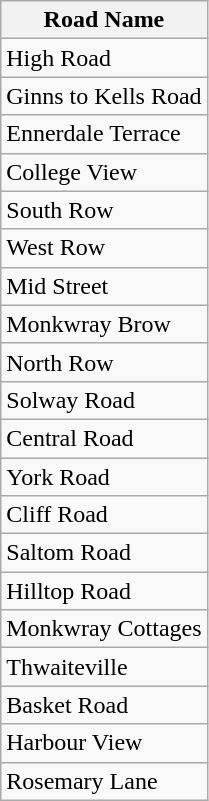<table class="wikitable">
<tr>
<th>Road Name</th>
</tr>
<tr>
<td>High Road</td>
</tr>
<tr>
<td>Ginns to Kells Road</td>
</tr>
<tr>
<td>Ennerdale Terrace</td>
</tr>
<tr>
<td>College View</td>
</tr>
<tr>
<td>South Row</td>
</tr>
<tr>
<td>West Row</td>
</tr>
<tr>
<td>Mid Street</td>
</tr>
<tr>
<td>Monkwray Brow</td>
</tr>
<tr>
<td>North Row</td>
</tr>
<tr>
<td>Solway Road</td>
</tr>
<tr>
<td>Central Road</td>
</tr>
<tr>
<td>York Road</td>
</tr>
<tr>
<td>Cliff Road</td>
</tr>
<tr>
<td>Saltom Road</td>
</tr>
<tr>
<td>Hilltop Road</td>
</tr>
<tr>
<td>Monkwray Cottages</td>
</tr>
<tr>
<td>Thwaiteville</td>
</tr>
<tr>
<td>Basket Road</td>
</tr>
<tr>
<td>Harbour View</td>
</tr>
<tr>
<td>Rosemary Lane</td>
</tr>
</table>
